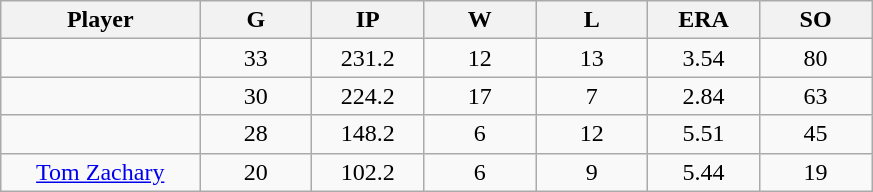<table class="wikitable sortable">
<tr>
<th bgcolor="#DDDDFF" width="16%">Player</th>
<th bgcolor="#DDDDFF" width="9%">G</th>
<th bgcolor="#DDDDFF" width="9%">IP</th>
<th bgcolor="#DDDDFF" width="9%">W</th>
<th bgcolor="#DDDDFF" width="9%">L</th>
<th bgcolor="#DDDDFF" width="9%">ERA</th>
<th bgcolor="#DDDDFF" width="9%">SO</th>
</tr>
<tr align="center">
<td></td>
<td>33</td>
<td>231.2</td>
<td>12</td>
<td>13</td>
<td>3.54</td>
<td>80</td>
</tr>
<tr align="center">
<td></td>
<td>30</td>
<td>224.2</td>
<td>17</td>
<td>7</td>
<td>2.84</td>
<td>63</td>
</tr>
<tr align="center">
<td></td>
<td>28</td>
<td>148.2</td>
<td>6</td>
<td>12</td>
<td>5.51</td>
<td>45</td>
</tr>
<tr align="center">
<td><a href='#'>Tom Zachary</a></td>
<td>20</td>
<td>102.2</td>
<td>6</td>
<td>9</td>
<td>5.44</td>
<td>19</td>
</tr>
</table>
